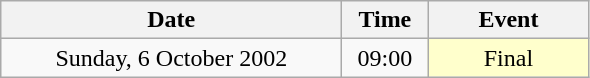<table class = "wikitable" style="text-align:center;">
<tr>
<th width=220>Date</th>
<th width=50>Time</th>
<th width=100>Event</th>
</tr>
<tr>
<td>Sunday, 6 October 2002</td>
<td>09:00</td>
<td bgcolor=ffffcc>Final</td>
</tr>
</table>
